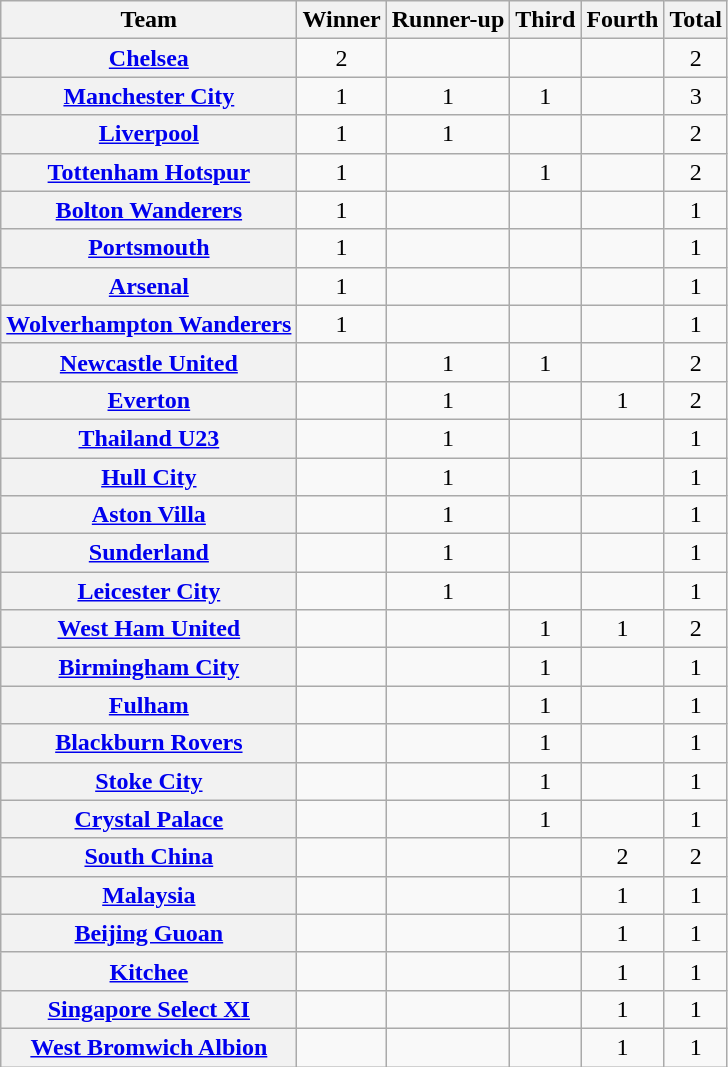<table class="wikitable plainrowheaders sortable" style="text-align:center">
<tr>
<th scope="col">Team</th>
<th scope="col">Winner</th>
<th scope="col">Runner-up</th>
<th scope="col">Third</th>
<th scope="col">Fourth</th>
<th scope="col">Total</th>
</tr>
<tr>
<th scope="row"><a href='#'>Chelsea</a></th>
<td>2</td>
<td></td>
<td></td>
<td></td>
<td>2</td>
</tr>
<tr>
<th scope="row"><a href='#'>Manchester City</a></th>
<td>1</td>
<td>1</td>
<td>1</td>
<td></td>
<td>3</td>
</tr>
<tr>
<th scope="row"><a href='#'>Liverpool</a></th>
<td>1</td>
<td>1</td>
<td></td>
<td></td>
<td>2</td>
</tr>
<tr>
<th scope="row"><a href='#'>Tottenham Hotspur</a></th>
<td>1</td>
<td></td>
<td>1</td>
<td></td>
<td>2</td>
</tr>
<tr>
<th scope="row"><a href='#'>Bolton Wanderers</a></th>
<td>1</td>
<td></td>
<td></td>
<td></td>
<td>1</td>
</tr>
<tr>
<th scope="row"><a href='#'>Portsmouth</a></th>
<td>1</td>
<td></td>
<td></td>
<td></td>
<td>1</td>
</tr>
<tr>
<th scope="row"><a href='#'>Arsenal</a></th>
<td>1</td>
<td></td>
<td></td>
<td></td>
<td>1</td>
</tr>
<tr>
<th scope="row"><a href='#'>Wolverhampton Wanderers</a></th>
<td>1</td>
<td></td>
<td></td>
<td></td>
<td>1</td>
</tr>
<tr>
<th scope="row"><a href='#'>Newcastle United</a></th>
<td></td>
<td>1</td>
<td>1</td>
<td></td>
<td>2</td>
</tr>
<tr>
<th scope="row"><a href='#'>Everton</a></th>
<td></td>
<td>1</td>
<td></td>
<td>1</td>
<td>2</td>
</tr>
<tr>
<th scope="row"><a href='#'>Thailand U23</a></th>
<td></td>
<td>1</td>
<td></td>
<td></td>
<td>1</td>
</tr>
<tr>
<th scope="row"><a href='#'>Hull City</a></th>
<td></td>
<td>1</td>
<td></td>
<td></td>
<td>1</td>
</tr>
<tr>
<th scope="row"><a href='#'>Aston Villa</a></th>
<td></td>
<td>1</td>
<td></td>
<td></td>
<td>1</td>
</tr>
<tr>
<th scope="row"><a href='#'>Sunderland</a></th>
<td></td>
<td>1</td>
<td></td>
<td></td>
<td>1</td>
</tr>
<tr>
<th scope="row"><a href='#'>Leicester City</a></th>
<td></td>
<td>1</td>
<td></td>
<td></td>
<td>1</td>
</tr>
<tr>
<th scope="row"><a href='#'>West Ham United</a></th>
<td></td>
<td></td>
<td>1</td>
<td>1</td>
<td>2</td>
</tr>
<tr>
<th scope="row"><a href='#'>Birmingham City</a></th>
<td></td>
<td></td>
<td>1</td>
<td></td>
<td>1</td>
</tr>
<tr>
<th scope="row"><a href='#'>Fulham</a></th>
<td></td>
<td></td>
<td>1</td>
<td></td>
<td>1</td>
</tr>
<tr>
<th scope="row"><a href='#'>Blackburn Rovers</a></th>
<td></td>
<td></td>
<td>1</td>
<td></td>
<td>1</td>
</tr>
<tr>
<th scope="row"><a href='#'>Stoke City</a></th>
<td></td>
<td></td>
<td>1</td>
<td></td>
<td>1</td>
</tr>
<tr>
<th scope="row"><a href='#'>Crystal Palace</a></th>
<td></td>
<td></td>
<td>1</td>
<td></td>
<td>1</td>
</tr>
<tr>
<th scope="row"><a href='#'>South China</a></th>
<td></td>
<td></td>
<td></td>
<td>2</td>
<td>2</td>
</tr>
<tr>
<th scope="row"><a href='#'>Malaysia</a></th>
<td></td>
<td></td>
<td></td>
<td>1</td>
<td>1</td>
</tr>
<tr>
<th scope="row"><a href='#'>Beijing Guoan</a></th>
<td></td>
<td></td>
<td></td>
<td>1</td>
<td>1</td>
</tr>
<tr>
<th scope="row"><a href='#'>Kitchee</a></th>
<td></td>
<td></td>
<td></td>
<td>1</td>
<td>1</td>
</tr>
<tr>
<th scope="row"><a href='#'>Singapore Select XI</a></th>
<td></td>
<td></td>
<td></td>
<td>1</td>
<td>1</td>
</tr>
<tr>
<th scope="row"><a href='#'>West Bromwich Albion</a></th>
<td></td>
<td></td>
<td></td>
<td>1</td>
<td>1</td>
</tr>
</table>
